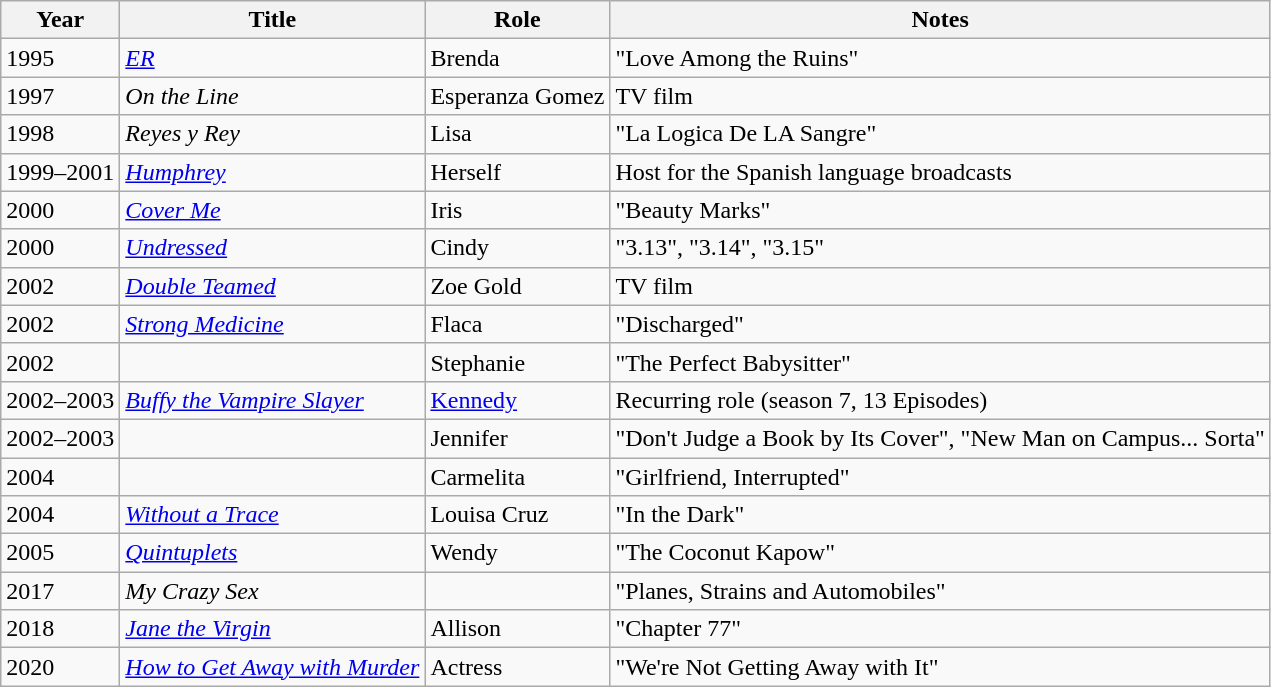<table class="wikitable sortable">
<tr>
<th>Year</th>
<th>Title</th>
<th>Role</th>
<th class="unsortable">Notes</th>
</tr>
<tr>
<td>1995</td>
<td><em><a href='#'>ER</a></em></td>
<td>Brenda</td>
<td>"Love Among the Ruins"</td>
</tr>
<tr>
<td>1997</td>
<td><em>On the Line</em></td>
<td>Esperanza Gomez</td>
<td>TV film</td>
</tr>
<tr>
<td>1998</td>
<td><em>Reyes y Rey</em></td>
<td>Lisa</td>
<td>"La Logica De LA Sangre"</td>
</tr>
<tr>
<td>1999–2001</td>
<td><em><a href='#'>Humphrey</a></em></td>
<td>Herself</td>
<td>Host for the Spanish language broadcasts</td>
</tr>
<tr>
<td>2000</td>
<td><em><a href='#'>Cover Me</a></em></td>
<td>Iris</td>
<td>"Beauty Marks"</td>
</tr>
<tr>
<td>2000</td>
<td><em><a href='#'>Undressed</a></em></td>
<td>Cindy</td>
<td>"3.13", "3.14", "3.15"</td>
</tr>
<tr>
<td>2002</td>
<td><em><a href='#'>Double Teamed</a></em></td>
<td>Zoe Gold</td>
<td>TV film</td>
</tr>
<tr>
<td>2002</td>
<td><em><a href='#'>Strong Medicine</a></em></td>
<td>Flaca</td>
<td>"Discharged"</td>
</tr>
<tr>
<td>2002</td>
<td><em></em></td>
<td>Stephanie</td>
<td>"The Perfect Babysitter"</td>
</tr>
<tr>
<td>2002–2003</td>
<td><em><a href='#'>Buffy the Vampire Slayer</a></em></td>
<td><a href='#'>Kennedy</a></td>
<td>Recurring role (season 7, 13 Episodes)</td>
</tr>
<tr>
<td>2002–2003</td>
<td><em></em></td>
<td>Jennifer</td>
<td>"Don't Judge a Book by Its Cover", "New Man on Campus... Sorta"</td>
</tr>
<tr>
<td>2004</td>
<td><em></em></td>
<td>Carmelita</td>
<td>"Girlfriend, Interrupted"</td>
</tr>
<tr>
<td>2004</td>
<td><em><a href='#'>Without a Trace</a></em></td>
<td>Louisa Cruz</td>
<td>"In the Dark"</td>
</tr>
<tr>
<td>2005</td>
<td><em><a href='#'>Quintuplets</a></em></td>
<td>Wendy</td>
<td>"The Coconut Kapow"</td>
</tr>
<tr>
<td>2017</td>
<td><em>My Crazy Sex</em></td>
<td></td>
<td>"Planes, Strains and Automobiles"</td>
</tr>
<tr>
<td>2018</td>
<td><em><a href='#'>Jane the Virgin</a></em></td>
<td>Allison</td>
<td>"Chapter 77"</td>
</tr>
<tr>
<td>2020</td>
<td><em><a href='#'>How to Get Away with Murder</a></em></td>
<td>Actress</td>
<td>"We're Not Getting Away with It"</td>
</tr>
</table>
